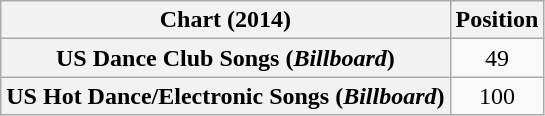<table class="wikitable sortable plainrowheaders">
<tr>
<th>Chart (2014)</th>
<th>Position</th>
</tr>
<tr>
<th scope="row">US Dance Club Songs (<em>Billboard</em>)</th>
<td style="text-align:center">49</td>
</tr>
<tr>
<th scope="row">US Hot Dance/Electronic Songs (<em>Billboard</em>)</th>
<td style="text-align:center">100</td>
</tr>
</table>
